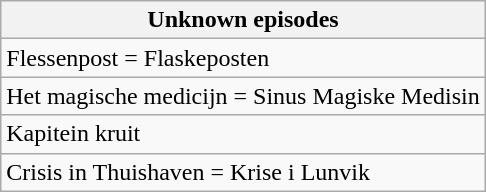<table class="wikitable">
<tr>
<th>Unknown episodes</th>
</tr>
<tr>
<td>Flessenpost = Flaskeposten</td>
</tr>
<tr>
<td>Het magische medicijn = Sinus Magiske Medisin</td>
</tr>
<tr>
<td>Kapitein kruit</td>
</tr>
<tr>
<td>Crisis in Thuishaven = Krise i Lunvik</td>
</tr>
</table>
